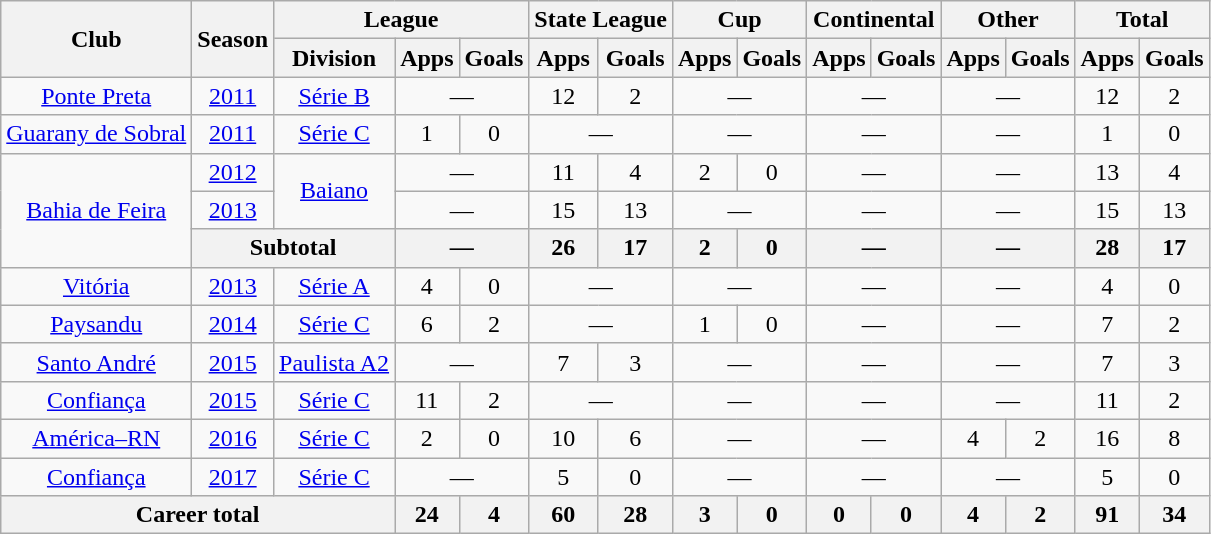<table class="wikitable" style="text-align: center;">
<tr>
<th rowspan="2">Club</th>
<th rowspan="2">Season</th>
<th colspan="3">League</th>
<th colspan="2">State League</th>
<th colspan="2">Cup</th>
<th colspan="2">Continental</th>
<th colspan="2">Other</th>
<th colspan="2">Total</th>
</tr>
<tr>
<th>Division</th>
<th>Apps</th>
<th>Goals</th>
<th>Apps</th>
<th>Goals</th>
<th>Apps</th>
<th>Goals</th>
<th>Apps</th>
<th>Goals</th>
<th>Apps</th>
<th>Goals</th>
<th>Apps</th>
<th>Goals</th>
</tr>
<tr>
<td valign="center"><a href='#'>Ponte Preta</a></td>
<td><a href='#'>2011</a></td>
<td><a href='#'>Série B</a></td>
<td colspan="2">—</td>
<td>12</td>
<td>2</td>
<td colspan="2">—</td>
<td colspan="2">—</td>
<td colspan="2">—</td>
<td>12</td>
<td>2</td>
</tr>
<tr>
<td valign="center"><a href='#'>Guarany de Sobral</a></td>
<td><a href='#'>2011</a></td>
<td><a href='#'>Série C</a></td>
<td>1</td>
<td>0</td>
<td colspan="2">—</td>
<td colspan="2">—</td>
<td colspan="2">—</td>
<td colspan="2">—</td>
<td>1</td>
<td>0</td>
</tr>
<tr>
<td rowspan="3" valign="center"><a href='#'>Bahia de Feira</a></td>
<td><a href='#'>2012</a></td>
<td rowspan=2><a href='#'>Baiano</a></td>
<td colspan="2">—</td>
<td>11</td>
<td>4</td>
<td>2</td>
<td>0</td>
<td colspan="2">—</td>
<td colspan="2">—</td>
<td>13</td>
<td>4</td>
</tr>
<tr>
<td><a href='#'>2013</a></td>
<td colspan="2">—</td>
<td>15</td>
<td>13</td>
<td colspan="2">—</td>
<td colspan="2">—</td>
<td colspan="2">—</td>
<td>15</td>
<td>13</td>
</tr>
<tr>
<th colspan="2">Subtotal</th>
<th colspan="2">—</th>
<th>26</th>
<th>17</th>
<th>2</th>
<th>0</th>
<th colspan="2">—</th>
<th colspan="2">—</th>
<th>28</th>
<th>17</th>
</tr>
<tr>
<td valign="center"><a href='#'>Vitória</a></td>
<td><a href='#'>2013</a></td>
<td><a href='#'>Série A</a></td>
<td>4</td>
<td>0</td>
<td colspan="2">—</td>
<td colspan="2">—</td>
<td colspan="2">—</td>
<td colspan="2">—</td>
<td>4</td>
<td>0</td>
</tr>
<tr>
<td valign="center"><a href='#'>Paysandu</a></td>
<td><a href='#'>2014</a></td>
<td><a href='#'>Série C</a></td>
<td>6</td>
<td>2</td>
<td colspan="2">—</td>
<td>1</td>
<td>0</td>
<td colspan="2">—</td>
<td colspan="2">—</td>
<td>7</td>
<td>2</td>
</tr>
<tr>
<td valign="center"><a href='#'>Santo André</a></td>
<td><a href='#'>2015</a></td>
<td><a href='#'>Paulista A2</a></td>
<td colspan="2">—</td>
<td>7</td>
<td>3</td>
<td colspan="2">—</td>
<td colspan="2">—</td>
<td colspan="2">—</td>
<td>7</td>
<td>3</td>
</tr>
<tr>
<td valign="center"><a href='#'>Confiança</a></td>
<td><a href='#'>2015</a></td>
<td><a href='#'>Série C</a></td>
<td>11</td>
<td>2</td>
<td colspan="2">—</td>
<td colspan="2">—</td>
<td colspan="2">—</td>
<td colspan="2">—</td>
<td>11</td>
<td>2</td>
</tr>
<tr>
<td valign="center"><a href='#'>América–RN</a></td>
<td><a href='#'>2016</a></td>
<td><a href='#'>Série C</a></td>
<td>2</td>
<td>0</td>
<td>10</td>
<td>6</td>
<td colspan="2">—</td>
<td colspan="2">—</td>
<td>4</td>
<td>2</td>
<td>16</td>
<td>8</td>
</tr>
<tr>
<td valign="center"><a href='#'>Confiança</a></td>
<td><a href='#'>2017</a></td>
<td><a href='#'>Série C</a></td>
<td colspan="2">—</td>
<td>5</td>
<td>0</td>
<td colspan="2">—</td>
<td colspan="2">—</td>
<td colspan="2">—</td>
<td>5</td>
<td>0</td>
</tr>
<tr>
<th colspan="3"><strong>Career total</strong></th>
<th>24</th>
<th>4</th>
<th>60</th>
<th>28</th>
<th>3</th>
<th>0</th>
<th>0</th>
<th>0</th>
<th>4</th>
<th>2</th>
<th>91</th>
<th>34</th>
</tr>
</table>
